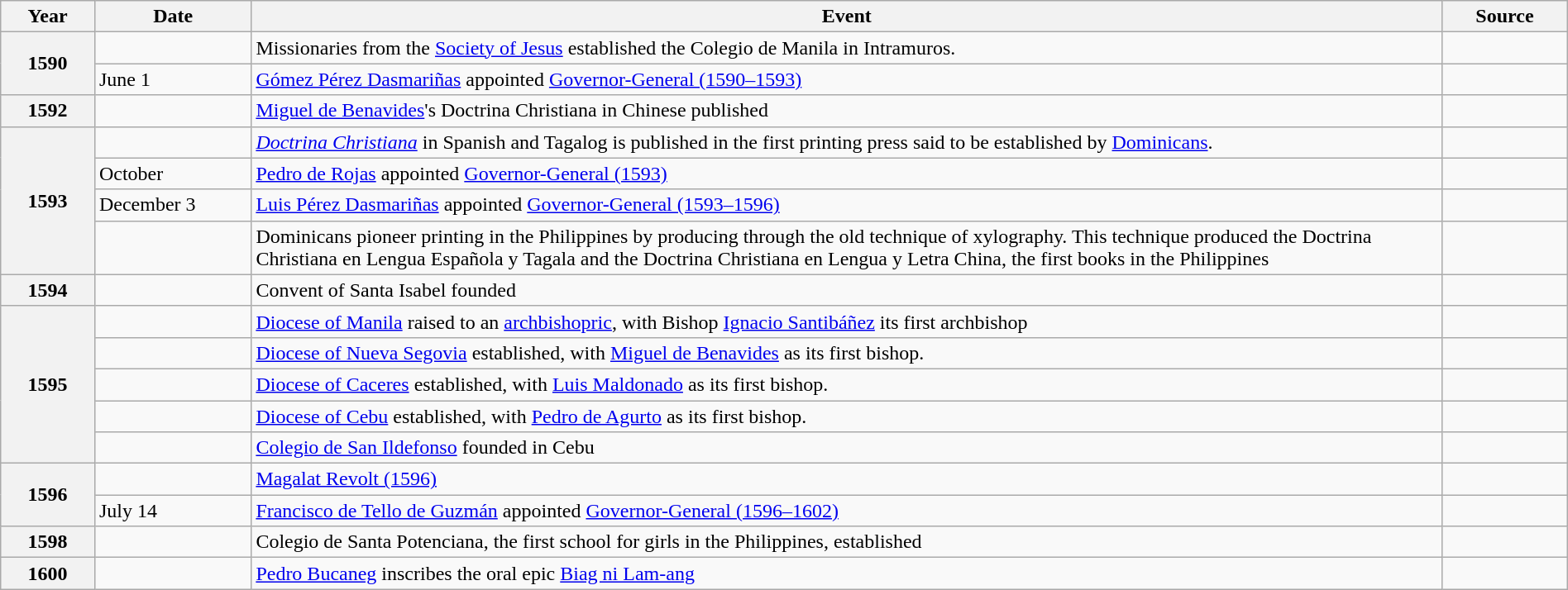<table class="wikitable toptextcells" style="width:100%;">
<tr>
<th scope="col" style="width:6%;">Year</th>
<th scope="col" style="width:10%;">Date</th>
<th scope="col">Event</th>
<th scope="col" style="width:8%;">Source</th>
</tr>
<tr>
<th scope="row" rowspan="2">1590</th>
<td></td>
<td>Missionaries from the <a href='#'>Society of Jesus</a> established the Colegio de Manila in Intramuros.</td>
<td></td>
</tr>
<tr>
<td>June 1</td>
<td><a href='#'>Gómez Pérez Dasmariñas</a> appointed <a href='#'>Governor-General (1590–1593)</a></td>
<td></td>
</tr>
<tr>
<th scope="row">1592</th>
<td></td>
<td><a href='#'>Miguel de Benavides</a>'s Doctrina Christiana in Chinese published</td>
<td></td>
</tr>
<tr>
<th scope="row" rowspan="4">1593</th>
<td></td>
<td><em><a href='#'>Doctrina Christiana</a></em> in Spanish and Tagalog is published in the first printing press said to be established by <a href='#'>Dominicans</a>.</td>
<td></td>
</tr>
<tr>
<td>October</td>
<td><a href='#'>Pedro de Rojas</a> appointed <a href='#'>Governor-General (1593)</a></td>
<td></td>
</tr>
<tr>
<td>December 3</td>
<td><a href='#'>Luis Pérez Dasmariñas</a> appointed <a href='#'>Governor-General (1593–1596)</a></td>
<td></td>
</tr>
<tr>
<td></td>
<td>Dominicans pioneer printing in the Philippines by producing through the old technique of xylography. This technique produced the Doctrina Christiana en Lengua Española y Tagala and the Doctrina Christiana en Lengua y Letra China, the first books in the Philippines</td>
<td></td>
</tr>
<tr>
<th scope="row">1594</th>
<td></td>
<td>Convent of Santa Isabel founded</td>
<td></td>
</tr>
<tr>
<th scope="row" rowspan="5">1595</th>
<td></td>
<td><a href='#'>Diocese of Manila</a> raised to an <a href='#'>archbishopric</a>, with Bishop <a href='#'>Ignacio Santibáñez</a> its first archbishop</td>
<td></td>
</tr>
<tr>
<td></td>
<td><a href='#'>Diocese of Nueva Segovia</a> established, with <a href='#'>Miguel de Benavides</a> as its first bishop.</td>
<td></td>
</tr>
<tr>
<td></td>
<td><a href='#'>Diocese of Caceres</a> established, with <a href='#'>Luis Maldonado</a> as its first bishop.</td>
<td></td>
</tr>
<tr>
<td></td>
<td><a href='#'>Diocese of Cebu</a> established, with <a href='#'>Pedro de Agurto</a> as its first bishop.</td>
<td></td>
</tr>
<tr>
<td></td>
<td><a href='#'>Colegio de San Ildefonso</a> founded in Cebu</td>
<td></td>
</tr>
<tr>
<th scope="row" rowspan="2">1596</th>
<td></td>
<td><a href='#'>Magalat Revolt (1596)</a></td>
<td></td>
</tr>
<tr>
<td>July 14</td>
<td><a href='#'>Francisco de Tello de Guzmán</a> appointed <a href='#'>Governor-General (1596–1602)</a></td>
<td></td>
</tr>
<tr>
<th scope="row">1598</th>
<td></td>
<td>Colegio de Santa Potenciana, the first school for girls in the Philippines, established</td>
<td></td>
</tr>
<tr>
<th scope="row">1600</th>
<td></td>
<td><a href='#'>Pedro Bucaneg</a> inscribes the oral epic <a href='#'>Biag ni Lam-ang</a></td>
<td></td>
</tr>
</table>
